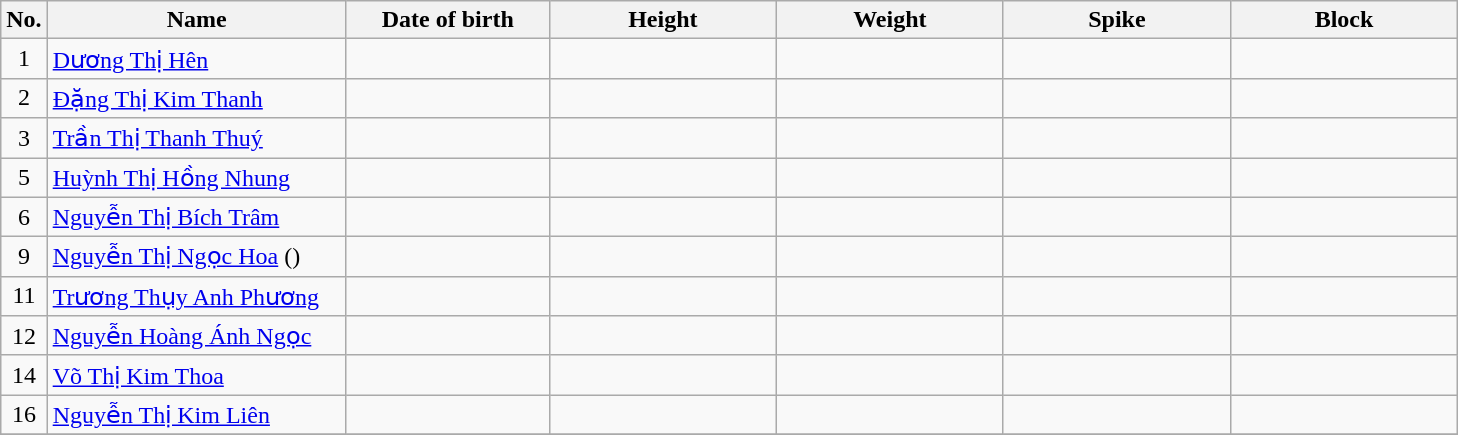<table class="wikitable sortable" style="font-size:100%; text-align:center;">
<tr>
<th>No.</th>
<th style="width:12em">Name</th>
<th style="width:8em">Date of birth</th>
<th style="width:9em">Height</th>
<th style="width:9em">Weight</th>
<th style="width:9em">Spike</th>
<th style="width:9em">Block</th>
</tr>
<tr>
<td>1</td>
<td align=left> <a href='#'>Dương Thị Hên</a></td>
<td align=right></td>
<td></td>
<td></td>
<td></td>
<td></td>
</tr>
<tr>
<td>2</td>
<td align=left> <a href='#'>Đặng Thị Kim Thanh</a></td>
<td align=right></td>
<td></td>
<td></td>
<td></td>
<td></td>
</tr>
<tr>
<td>3</td>
<td align=left> <a href='#'>Trần Thị Thanh Thuý</a></td>
<td align=right></td>
<td></td>
<td></td>
<td></td>
<td></td>
</tr>
<tr>
<td>5</td>
<td align=left> <a href='#'>Huỳnh Thị Hồng Nhung</a></td>
<td align=right></td>
<td></td>
<td></td>
<td></td>
<td></td>
</tr>
<tr>
<td>6</td>
<td align=left> <a href='#'>Nguyễn Thị Bích Trâm</a></td>
<td align=right></td>
<td></td>
<td></td>
<td></td>
<td></td>
</tr>
<tr>
<td>9</td>
<td align=left> <a href='#'>Nguyễn Thị Ngọc Hoa</a> ()</td>
<td align=right></td>
<td></td>
<td></td>
<td></td>
<td></td>
</tr>
<tr>
<td>11</td>
<td align=left> <a href='#'>Trương Thụy Anh Phương</a></td>
<td align=right></td>
<td></td>
<td></td>
<td></td>
<td></td>
</tr>
<tr>
<td>12</td>
<td align=left> <a href='#'>Nguyễn Hoàng Ánh Ngọc</a></td>
<td align=right></td>
<td></td>
<td></td>
<td></td>
<td></td>
</tr>
<tr>
<td>14</td>
<td align=left> <a href='#'>Võ Thị Kim Thoa</a></td>
<td align=right></td>
<td></td>
<td></td>
<td></td>
<td></td>
</tr>
<tr>
<td>16</td>
<td align=left> <a href='#'>Nguyễn Thị Kim Liên</a></td>
<td align=right></td>
<td></td>
<td></td>
<td></td>
<td></td>
</tr>
<tr>
</tr>
</table>
